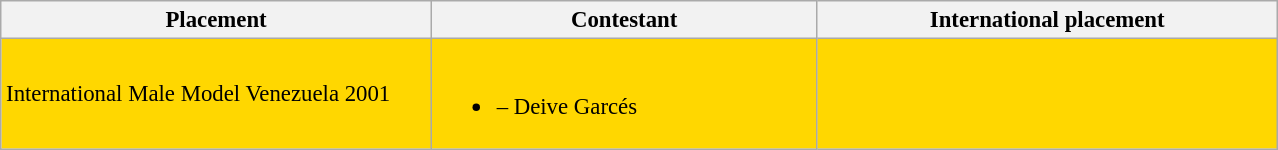<table class="wikitable sortable" style="font-size: 95%;">
<tr>
<th width="280">Placement</th>
<th width="250">Contestant</th>
<th width="300">International placement</th>
</tr>
<tr style="background:gold;">
<td>International Male Model Venezuela 2001</td>
<td><br><ul><li> – Deive Garcés</li></ul></td>
<td></td>
</tr>
</table>
